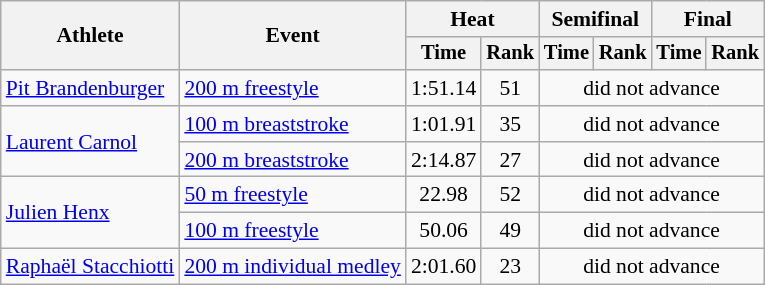<table class=wikitable style="font-size:90%">
<tr>
<th rowspan="2">Athlete</th>
<th rowspan="2">Event</th>
<th colspan="2">Heat</th>
<th colspan="2">Semifinal</th>
<th colspan="2">Final</th>
</tr>
<tr style="font-size:95%">
<th>Time</th>
<th>Rank</th>
<th>Time</th>
<th>Rank</th>
<th>Time</th>
<th>Rank</th>
</tr>
<tr align=center>
<td align=left><a href='#'>Pit Brandenburger</a></td>
<td align=left><a href='#'>200 m freestyle</a></td>
<td>1:51.14</td>
<td>51</td>
<td colspan=4>did not advance</td>
</tr>
<tr align=center>
<td align=left rowspan=2><a href='#'>Laurent Carnol</a></td>
<td align=left><a href='#'>100 m breaststroke</a></td>
<td>1:01.91</td>
<td>35</td>
<td colspan=4>did not advance</td>
</tr>
<tr align=center>
<td align=left><a href='#'>200 m breaststroke</a></td>
<td>2:14.87</td>
<td>27</td>
<td colspan=4>did not advance</td>
</tr>
<tr align=center>
<td align=left rowspan=2><a href='#'>Julien Henx</a></td>
<td align=left><a href='#'>50 m freestyle</a></td>
<td>22.98</td>
<td>52</td>
<td colspan=4>did not advance</td>
</tr>
<tr align=center>
<td align=left><a href='#'>100 m freestyle</a></td>
<td>50.06</td>
<td>49</td>
<td colspan=4>did not advance</td>
</tr>
<tr align=center>
<td align=left><a href='#'>Raphaël Stacchiotti</a></td>
<td align=left><a href='#'>200 m individual medley</a></td>
<td>2:01.60</td>
<td>23</td>
<td colspan=4>did not advance</td>
</tr>
</table>
